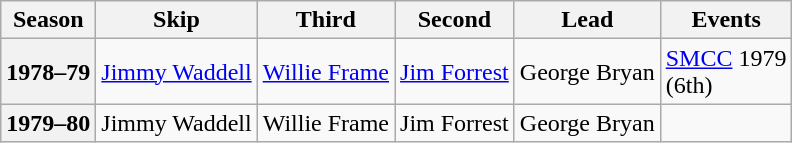<table class="wikitable">
<tr>
<th scope="col">Season</th>
<th scope="col">Skip</th>
<th scope="col">Third</th>
<th scope="col">Second</th>
<th scope="col">Lead</th>
<th scope="col">Events</th>
</tr>
<tr>
<th scope="row">1978–79</th>
<td><a href='#'>Jimmy Waddell</a></td>
<td><a href='#'>Willie Frame</a></td>
<td><a href='#'>Jim Forrest</a></td>
<td>George Bryan</td>
<td><a href='#'>SMCC</a> 1979 <br> (6th)</td>
</tr>
<tr>
<th scope="row">1979–80</th>
<td>Jimmy Waddell</td>
<td>Willie Frame</td>
<td>Jim Forrest</td>
<td>George Bryan</td>
<td> </td>
</tr>
</table>
